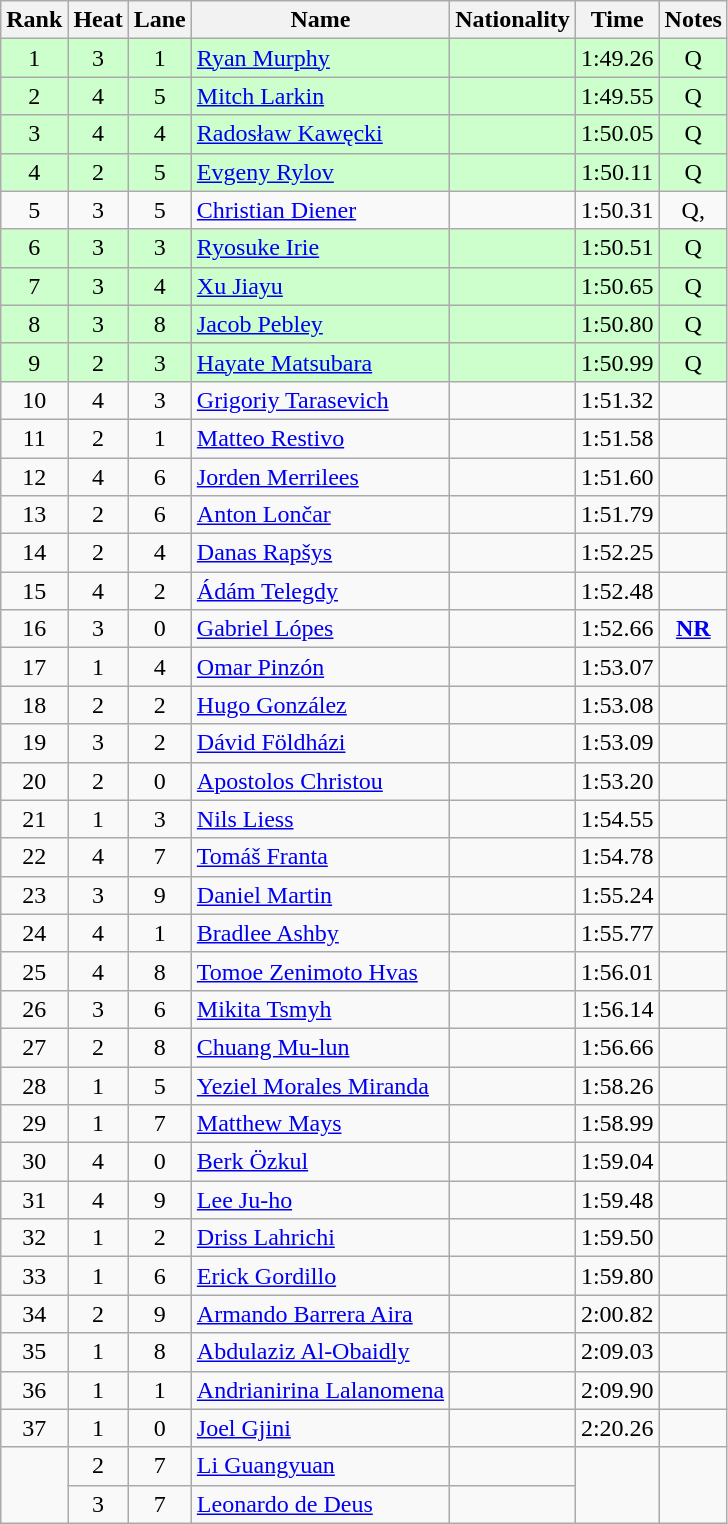<table class="wikitable sortable" style="text-align:center">
<tr>
<th>Rank</th>
<th>Heat</th>
<th>Lane</th>
<th>Name</th>
<th>Nationality</th>
<th>Time</th>
<th>Notes</th>
</tr>
<tr bgcolor=ccffcc>
<td>1</td>
<td>3</td>
<td>1</td>
<td align=left><a href='#'>Ryan Murphy</a></td>
<td align=left></td>
<td>1:49.26</td>
<td>Q</td>
</tr>
<tr bgcolor=ccffcc>
<td>2</td>
<td>4</td>
<td>5</td>
<td align=left><a href='#'>Mitch Larkin</a></td>
<td align=left></td>
<td>1:49.55</td>
<td>Q</td>
</tr>
<tr bgcolor=ccffcc>
<td>3</td>
<td>4</td>
<td>4</td>
<td align=left><a href='#'>Radosław Kawęcki</a></td>
<td align=left></td>
<td>1:50.05</td>
<td>Q</td>
</tr>
<tr bgcolor=ccffcc>
<td>4</td>
<td>2</td>
<td>5</td>
<td align=left><a href='#'>Evgeny Rylov</a></td>
<td align=left></td>
<td>1:50.11</td>
<td>Q</td>
</tr>
<tr>
<td>5</td>
<td>3</td>
<td>5</td>
<td align=left><a href='#'>Christian Diener</a></td>
<td align=left></td>
<td>1:50.31</td>
<td>Q, </td>
</tr>
<tr bgcolor=ccffcc>
<td>6</td>
<td>3</td>
<td>3</td>
<td align=left><a href='#'>Ryosuke Irie</a></td>
<td align=left></td>
<td>1:50.51</td>
<td>Q</td>
</tr>
<tr bgcolor=ccffcc>
<td>7</td>
<td>3</td>
<td>4</td>
<td align=left><a href='#'>Xu Jiayu</a></td>
<td align=left></td>
<td>1:50.65</td>
<td>Q</td>
</tr>
<tr bgcolor=ccffcc>
<td>8</td>
<td>3</td>
<td>8</td>
<td align=left><a href='#'>Jacob Pebley</a></td>
<td align=left></td>
<td>1:50.80</td>
<td>Q</td>
</tr>
<tr bgcolor=ccffcc>
<td>9</td>
<td>2</td>
<td>3</td>
<td align=left><a href='#'>Hayate Matsubara</a></td>
<td align=left></td>
<td>1:50.99</td>
<td>Q</td>
</tr>
<tr>
<td>10</td>
<td>4</td>
<td>3</td>
<td align=left><a href='#'>Grigoriy Tarasevich</a></td>
<td align=left></td>
<td>1:51.32</td>
<td></td>
</tr>
<tr>
<td>11</td>
<td>2</td>
<td>1</td>
<td align=left><a href='#'>Matteo Restivo</a></td>
<td align=left></td>
<td>1:51.58</td>
<td></td>
</tr>
<tr>
<td>12</td>
<td>4</td>
<td>6</td>
<td align=left><a href='#'>Jorden Merrilees</a></td>
<td align=left></td>
<td>1:51.60</td>
<td></td>
</tr>
<tr>
<td>13</td>
<td>2</td>
<td>6</td>
<td align=left><a href='#'>Anton Lončar</a></td>
<td align=left></td>
<td>1:51.79</td>
<td></td>
</tr>
<tr>
<td>14</td>
<td>2</td>
<td>4</td>
<td align=left><a href='#'>Danas Rapšys</a></td>
<td align=left></td>
<td>1:52.25</td>
<td></td>
</tr>
<tr>
<td>15</td>
<td>4</td>
<td>2</td>
<td align=left><a href='#'>Ádám Telegdy</a></td>
<td align=left></td>
<td>1:52.48</td>
<td></td>
</tr>
<tr>
<td>16</td>
<td>3</td>
<td>0</td>
<td align=left><a href='#'>Gabriel Lópes</a></td>
<td align=left></td>
<td>1:52.66</td>
<td><strong><a href='#'>NR</a></strong></td>
</tr>
<tr>
<td>17</td>
<td>1</td>
<td>4</td>
<td align=left><a href='#'>Omar Pinzón</a></td>
<td align=left></td>
<td>1:53.07</td>
<td></td>
</tr>
<tr>
<td>18</td>
<td>2</td>
<td>2</td>
<td align=left><a href='#'>Hugo González</a></td>
<td align=left></td>
<td>1:53.08</td>
<td></td>
</tr>
<tr>
<td>19</td>
<td>3</td>
<td>2</td>
<td align=left><a href='#'>Dávid Földházi</a></td>
<td align=left></td>
<td>1:53.09</td>
<td></td>
</tr>
<tr>
<td>20</td>
<td>2</td>
<td>0</td>
<td align=left><a href='#'>Apostolos Christou</a></td>
<td align=left></td>
<td>1:53.20</td>
<td></td>
</tr>
<tr>
<td>21</td>
<td>1</td>
<td>3</td>
<td align=left><a href='#'>Nils Liess</a></td>
<td align=left></td>
<td>1:54.55</td>
<td></td>
</tr>
<tr>
<td>22</td>
<td>4</td>
<td>7</td>
<td align=left><a href='#'>Tomáš Franta</a></td>
<td align=left></td>
<td>1:54.78</td>
<td></td>
</tr>
<tr>
<td>23</td>
<td>3</td>
<td>9</td>
<td align=left><a href='#'>Daniel Martin</a></td>
<td align=left></td>
<td>1:55.24</td>
<td></td>
</tr>
<tr>
<td>24</td>
<td>4</td>
<td>1</td>
<td align=left><a href='#'>Bradlee Ashby</a></td>
<td align=left></td>
<td>1:55.77</td>
<td></td>
</tr>
<tr>
<td>25</td>
<td>4</td>
<td>8</td>
<td align=left><a href='#'>Tomoe Zenimoto Hvas</a></td>
<td align=left></td>
<td>1:56.01</td>
<td></td>
</tr>
<tr>
<td>26</td>
<td>3</td>
<td>6</td>
<td align=left><a href='#'>Mikita Tsmyh</a></td>
<td align=left></td>
<td>1:56.14</td>
<td></td>
</tr>
<tr>
<td>27</td>
<td>2</td>
<td>8</td>
<td align=left><a href='#'>Chuang Mu-lun</a></td>
<td align=left></td>
<td>1:56.66</td>
<td></td>
</tr>
<tr>
<td>28</td>
<td>1</td>
<td>5</td>
<td align=left><a href='#'>Yeziel Morales Miranda</a></td>
<td align=left></td>
<td>1:58.26</td>
<td></td>
</tr>
<tr>
<td>29</td>
<td>1</td>
<td>7</td>
<td align=left><a href='#'>Matthew Mays</a></td>
<td align=left></td>
<td>1:58.99</td>
<td></td>
</tr>
<tr>
<td>30</td>
<td>4</td>
<td>0</td>
<td align=left><a href='#'>Berk Özkul</a></td>
<td align=left></td>
<td>1:59.04</td>
<td></td>
</tr>
<tr>
<td>31</td>
<td>4</td>
<td>9</td>
<td align=left><a href='#'>Lee Ju-ho</a></td>
<td align=left></td>
<td>1:59.48</td>
<td></td>
</tr>
<tr>
<td>32</td>
<td>1</td>
<td>2</td>
<td align=left><a href='#'>Driss Lahrichi</a></td>
<td align=left></td>
<td>1:59.50</td>
<td></td>
</tr>
<tr>
<td>33</td>
<td>1</td>
<td>6</td>
<td align=left><a href='#'>Erick Gordillo</a></td>
<td align=left></td>
<td>1:59.80</td>
<td></td>
</tr>
<tr>
<td>34</td>
<td>2</td>
<td>9</td>
<td align=left><a href='#'>Armando Barrera Aira</a></td>
<td align=left></td>
<td>2:00.82</td>
<td></td>
</tr>
<tr>
<td>35</td>
<td>1</td>
<td>8</td>
<td align=left><a href='#'>Abdulaziz Al-Obaidly</a></td>
<td align=left></td>
<td>2:09.03</td>
<td></td>
</tr>
<tr>
<td>36</td>
<td>1</td>
<td>1</td>
<td align=left><a href='#'>Andrianirina Lalanomena</a></td>
<td align=left></td>
<td>2:09.90</td>
<td></td>
</tr>
<tr>
<td>37</td>
<td>1</td>
<td>0</td>
<td align=left><a href='#'>Joel Gjini</a></td>
<td align=left></td>
<td>2:20.26</td>
<td></td>
</tr>
<tr>
<td rowspan=2></td>
<td>2</td>
<td>7</td>
<td align=left><a href='#'>Li Guangyuan</a></td>
<td align=left></td>
<td rowspan=2></td>
<td rowspan=2></td>
</tr>
<tr>
<td>3</td>
<td>7</td>
<td align=left><a href='#'>Leonardo de Deus</a></td>
<td align=left></td>
</tr>
</table>
